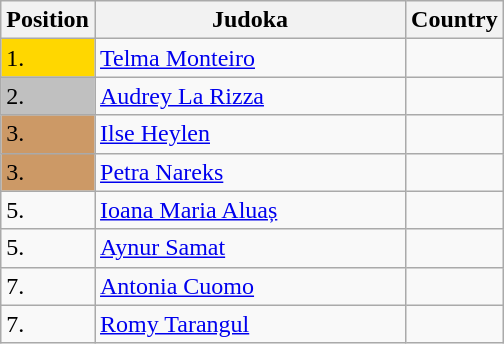<table class=wikitable>
<tr>
<th width=10>Position</th>
<th width=200>Judoka</th>
<th width=10>Country</th>
</tr>
<tr>
<td bgcolor=gold>1.</td>
<td><a href='#'>Telma Monteiro</a></td>
<td></td>
</tr>
<tr>
<td bgcolor="silver">2.</td>
<td><a href='#'>Audrey La Rizza</a></td>
<td></td>
</tr>
<tr>
<td bgcolor="CC9966">3.</td>
<td><a href='#'>Ilse Heylen</a></td>
<td></td>
</tr>
<tr>
<td bgcolor="CC9966">3.</td>
<td><a href='#'>Petra Nareks</a></td>
<td></td>
</tr>
<tr>
<td>5.</td>
<td><a href='#'>Ioana Maria Aluaș</a></td>
<td></td>
</tr>
<tr>
<td>5.</td>
<td><a href='#'>Aynur Samat</a></td>
<td></td>
</tr>
<tr>
<td>7.</td>
<td><a href='#'>Antonia Cuomo</a></td>
<td></td>
</tr>
<tr>
<td>7.</td>
<td><a href='#'>Romy Tarangul</a></td>
<td></td>
</tr>
</table>
